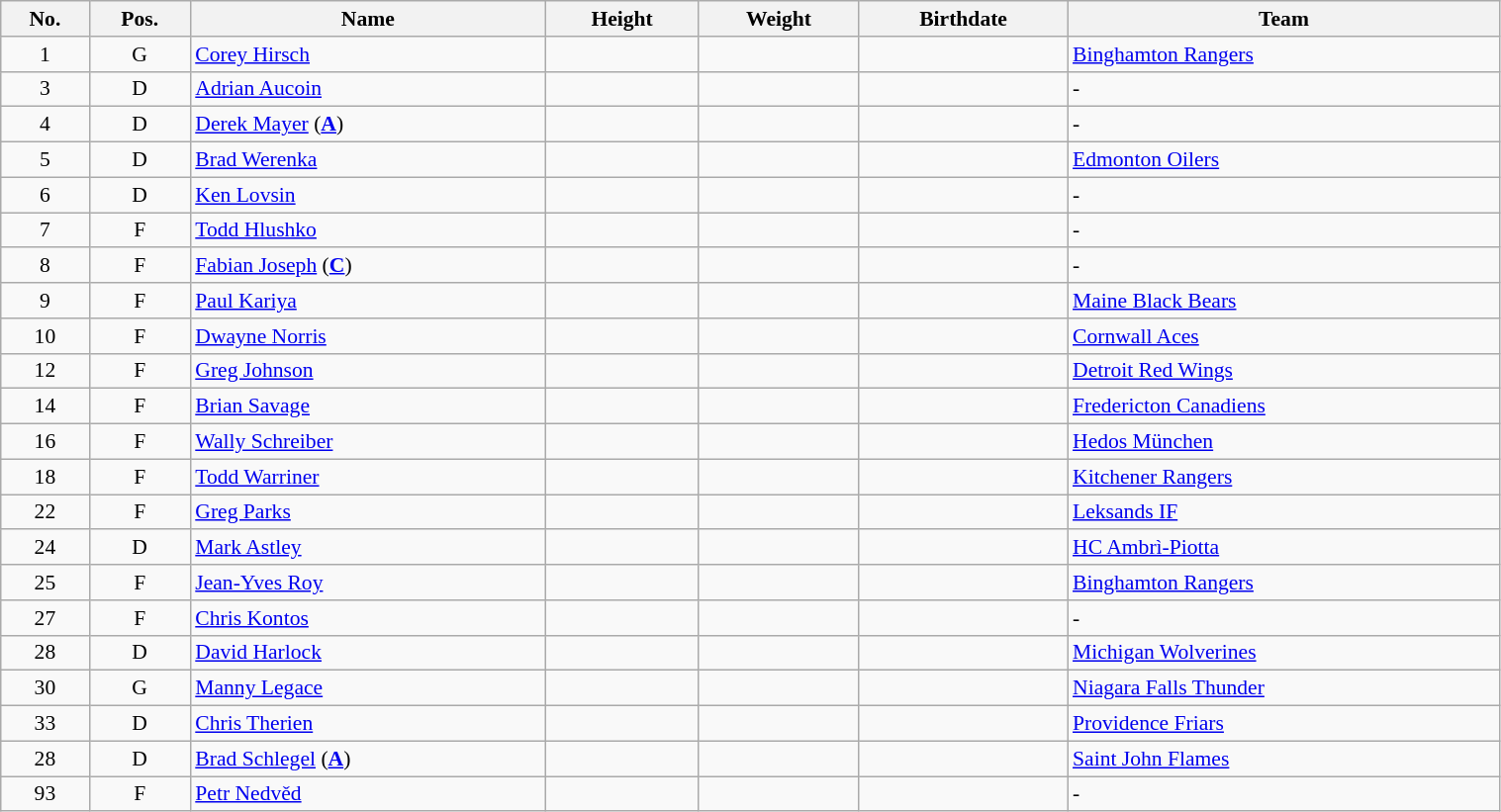<table class="wikitable sortable" width="80%" style="font-size: 90%; text-align: center;">
<tr>
<th>No.</th>
<th>Pos.</th>
<th>Name</th>
<th>Height</th>
<th>Weight</th>
<th>Birthdate</th>
<th>Team</th>
</tr>
<tr>
<td>1</td>
<td>G</td>
<td style="text-align:left;"><a href='#'>Corey Hirsch</a></td>
<td></td>
<td></td>
<td style="text-align:right;"></td>
<td style="text-align:left;"> <a href='#'>Binghamton Rangers</a></td>
</tr>
<tr>
<td>3</td>
<td>D</td>
<td style="text-align:left;"><a href='#'>Adrian Aucoin</a></td>
<td></td>
<td></td>
<td style="text-align:right;"></td>
<td style="text-align:left;">-</td>
</tr>
<tr>
<td>4</td>
<td>D</td>
<td style="text-align:left;"><a href='#'>Derek Mayer</a> (<strong><a href='#'>A</a></strong>)</td>
<td></td>
<td></td>
<td style="text-align:right;"></td>
<td style="text-align:left;">-</td>
</tr>
<tr>
<td>5</td>
<td>D</td>
<td style="text-align:left;"><a href='#'>Brad Werenka</a></td>
<td></td>
<td></td>
<td style="text-align:right;"></td>
<td style="text-align:left;"> <a href='#'>Edmonton Oilers</a></td>
</tr>
<tr>
<td>6</td>
<td>D</td>
<td style="text-align:left;"><a href='#'>Ken Lovsin</a></td>
<td></td>
<td></td>
<td style="text-align:right;"></td>
<td style="text-align:left;">-</td>
</tr>
<tr>
<td>7</td>
<td>F</td>
<td style="text-align:left;"><a href='#'>Todd Hlushko</a></td>
<td></td>
<td></td>
<td style="text-align:right;"></td>
<td style="text-align:left;">-</td>
</tr>
<tr>
<td>8</td>
<td>F</td>
<td style="text-align:left;"><a href='#'>Fabian Joseph</a> (<strong><a href='#'>C</a></strong>)</td>
<td></td>
<td></td>
<td style="text-align:right;"></td>
<td style="text-align:left;">-</td>
</tr>
<tr>
<td>9</td>
<td>F</td>
<td style="text-align:left;"><a href='#'>Paul Kariya</a></td>
<td></td>
<td></td>
<td style="text-align:right;"></td>
<td style="text-align:left;"> <a href='#'>Maine Black Bears</a></td>
</tr>
<tr>
<td>10</td>
<td>F</td>
<td style="text-align:left;"><a href='#'>Dwayne Norris</a></td>
<td></td>
<td></td>
<td style="text-align:right;"></td>
<td style="text-align:left;"> <a href='#'>Cornwall Aces</a></td>
</tr>
<tr>
<td>12</td>
<td>F</td>
<td style="text-align:left;"><a href='#'>Greg Johnson</a></td>
<td></td>
<td></td>
<td style="text-align:right;"></td>
<td style="text-align:left;"> <a href='#'>Detroit Red Wings</a></td>
</tr>
<tr>
<td>14</td>
<td>F</td>
<td style="text-align:left;"><a href='#'>Brian Savage</a></td>
<td></td>
<td></td>
<td style="text-align:right;"></td>
<td style="text-align:left;"> <a href='#'>Fredericton Canadiens</a></td>
</tr>
<tr>
<td>16</td>
<td>F</td>
<td style="text-align:left;"><a href='#'>Wally Schreiber</a></td>
<td></td>
<td></td>
<td style="text-align:right;"></td>
<td style="text-align:left;"> <a href='#'>Hedos München</a></td>
</tr>
<tr>
<td>18</td>
<td>F</td>
<td style="text-align:left;"><a href='#'>Todd Warriner</a></td>
<td></td>
<td></td>
<td style="text-align:right;"></td>
<td style="text-align:left;"> <a href='#'>Kitchener Rangers</a></td>
</tr>
<tr>
<td>22</td>
<td>F</td>
<td style="text-align:left;"><a href='#'>Greg Parks</a></td>
<td></td>
<td></td>
<td style="text-align:right;"></td>
<td style="text-align:left;"> <a href='#'>Leksands IF</a></td>
</tr>
<tr>
<td>24</td>
<td>D</td>
<td style="text-align:left;"><a href='#'>Mark Astley</a></td>
<td></td>
<td></td>
<td style="text-align:right;"></td>
<td style="text-align:left;"> <a href='#'>HC Ambrì-Piotta</a></td>
</tr>
<tr>
<td>25</td>
<td>F</td>
<td style="text-align:left;"><a href='#'>Jean-Yves Roy</a></td>
<td></td>
<td></td>
<td style="text-align:right;"></td>
<td style="text-align:left;"> <a href='#'>Binghamton Rangers</a></td>
</tr>
<tr>
<td>27</td>
<td>F</td>
<td style="text-align:left;"><a href='#'>Chris Kontos</a></td>
<td></td>
<td></td>
<td style="text-align:right;"></td>
<td style="text-align:left;">-</td>
</tr>
<tr>
<td>28</td>
<td>D</td>
<td style="text-align:left;"><a href='#'>David Harlock</a></td>
<td></td>
<td></td>
<td style="text-align:right;"></td>
<td style="text-align:left;"> <a href='#'>Michigan Wolverines</a></td>
</tr>
<tr>
<td>30</td>
<td>G</td>
<td style="text-align:left;"><a href='#'>Manny Legace</a></td>
<td></td>
<td></td>
<td style="text-align:right;"></td>
<td style="text-align:left;"> <a href='#'>Niagara Falls Thunder</a></td>
</tr>
<tr>
<td>33</td>
<td>D</td>
<td style="text-align:left;"><a href='#'>Chris Therien</a></td>
<td></td>
<td></td>
<td style="text-align:right;"></td>
<td style="text-align:left;"> <a href='#'>Providence Friars</a></td>
</tr>
<tr>
<td>28</td>
<td>D</td>
<td style="text-align:left;"><a href='#'>Brad Schlegel</a> (<strong><a href='#'>A</a></strong>)</td>
<td></td>
<td></td>
<td style="text-align:right;"></td>
<td style="text-align:left;"> <a href='#'>Saint John Flames</a></td>
</tr>
<tr>
<td>93</td>
<td>F</td>
<td style="text-align:left;"><a href='#'>Petr Nedvěd</a></td>
<td></td>
<td></td>
<td style="text-align:right;"></td>
<td style="text-align:left;">-</td>
</tr>
</table>
